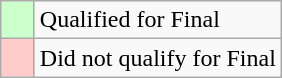<table class="wikitable">
<tr>
<td width=15px bgcolor="#cfc"></td>
<td>Qualified for Final</td>
</tr>
<tr>
<td width=15px bgcolor=#fcc></td>
<td>Did not qualify for Final</td>
</tr>
</table>
